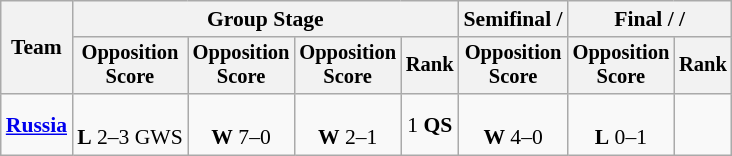<table class=wikitable style=font-size:90%;text-align:center>
<tr>
<th rowspan=2>Team</th>
<th colspan=4>Group Stage</th>
<th>Semifinal / </th>
<th colspan=2>Final /  / </th>
</tr>
<tr style=font-size:95%>
<th>Opposition<br>Score</th>
<th>Opposition<br>Score</th>
<th>Opposition<br>Score</th>
<th>Rank</th>
<th>Opposition<br>Score</th>
<th>Opposition<br>Score</th>
<th>Rank</th>
</tr>
<tr>
<td align=left><strong><a href='#'>Russia</a></strong></td>
<td><br><strong>L</strong> 2–3 GWS</td>
<td><br><strong>W</strong> 7–0</td>
<td><br><strong>W</strong> 2–1</td>
<td>1 <strong>QS</strong></td>
<td><br><strong>W</strong> 4–0</td>
<td><br><strong>L</strong> 0–1</td>
<td></td>
</tr>
</table>
